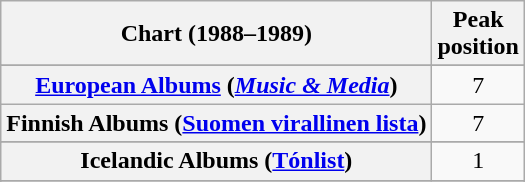<table class="wikitable sortable plainrowheaders" style="text-align:center">
<tr>
<th scope="col">Chart (1988–1989)</th>
<th scope="col">Peak<br>position</th>
</tr>
<tr>
</tr>
<tr>
</tr>
<tr>
</tr>
<tr>
</tr>
<tr>
<th scope="row"><a href='#'>European Albums</a> (<em><a href='#'>Music & Media</a></em>)</th>
<td>7</td>
</tr>
<tr>
<th scope="row">Finnish Albums (<a href='#'>Suomen virallinen lista</a>)</th>
<td>7</td>
</tr>
<tr>
</tr>
<tr>
<th scope="row">Icelandic Albums (<a href='#'>Tónlist</a>)</th>
<td>1</td>
</tr>
<tr>
</tr>
<tr>
</tr>
<tr>
</tr>
<tr>
</tr>
</table>
